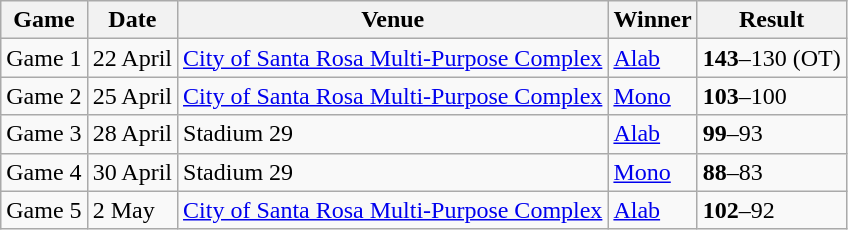<table class="wikitable">
<tr>
<th>Game</th>
<th>Date</th>
<th>Venue</th>
<th>Winner</th>
<th>Result</th>
</tr>
<tr>
<td>Game 1</td>
<td>22 April</td>
<td><a href='#'>City of Santa Rosa Multi-Purpose Complex</a></td>
<td><a href='#'>Alab</a></td>
<td><strong>143</strong>–130 (OT)</td>
</tr>
<tr>
<td>Game 2</td>
<td>25 April</td>
<td><a href='#'>City of Santa Rosa Multi-Purpose Complex</a></td>
<td><a href='#'>Mono</a></td>
<td><strong>103</strong>–100</td>
</tr>
<tr>
<td>Game 3</td>
<td>28 April</td>
<td>Stadium 29</td>
<td><a href='#'>Alab</a></td>
<td><strong>99</strong>–93</td>
</tr>
<tr>
<td>Game 4</td>
<td>30 April</td>
<td>Stadium 29</td>
<td><a href='#'>Mono</a></td>
<td><strong>88</strong>–83</td>
</tr>
<tr>
<td>Game 5</td>
<td>2 May</td>
<td><a href='#'>City of Santa Rosa Multi-Purpose Complex</a></td>
<td><a href='#'>Alab</a></td>
<td><strong>102</strong>–92</td>
</tr>
</table>
